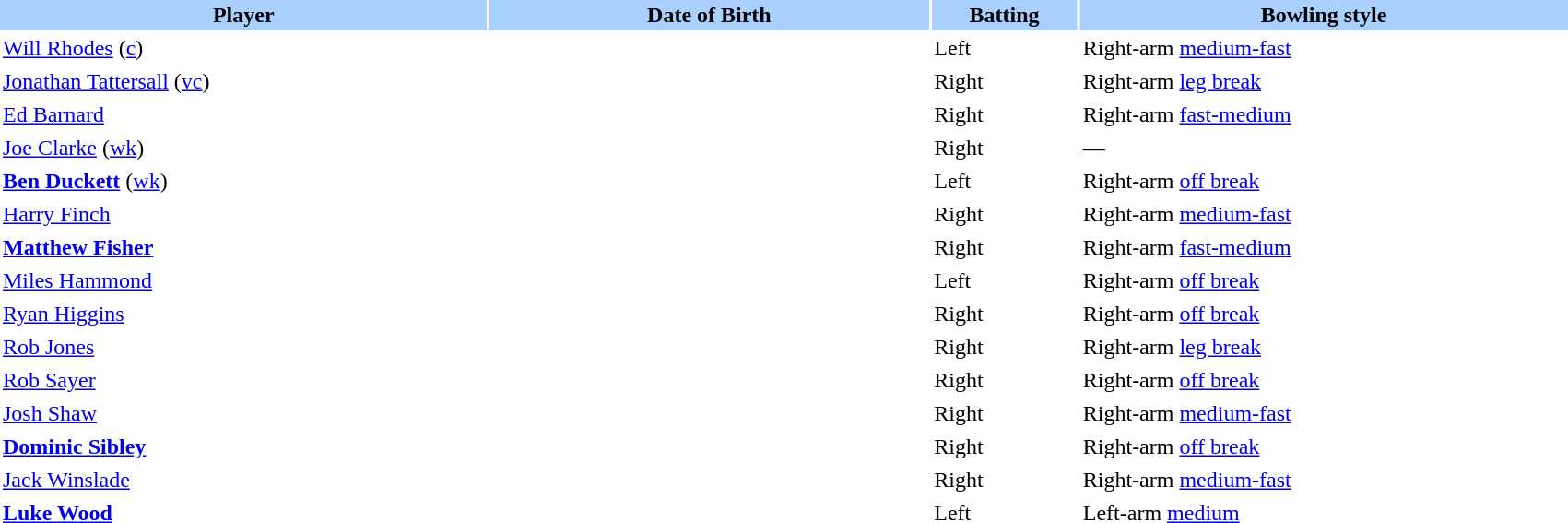<table border="0" cellspacing="2" cellpadding="2" style="width:90%;">
<tr style="background:#aad0ff;">
<th width=20%>Player</th>
<th width=18%>Date of Birth</th>
<th width=6%>Batting</th>
<th width=20%>Bowling style</th>
</tr>
<tr>
<td><a href='#'>Will Rhodes</a> (<a href='#'>c</a>)</td>
<td></td>
<td>Left</td>
<td>Right-arm <a href='#'>medium-fast</a></td>
</tr>
<tr>
<td><a href='#'>Jonathan Tattersall</a> (<a href='#'>vc</a>)</td>
<td></td>
<td>Right</td>
<td>Right-arm <a href='#'>leg break</a></td>
</tr>
<tr>
<td><a href='#'>Ed Barnard</a></td>
<td></td>
<td>Right</td>
<td>Right-arm <a href='#'>fast-medium</a></td>
</tr>
<tr>
<td><a href='#'>Joe Clarke</a> (<a href='#'>wk</a>)</td>
<td></td>
<td>Right</td>
<td>—</td>
</tr>
<tr>
<td><strong><a href='#'>Ben Duckett</a></strong> (<a href='#'>wk</a>)</td>
<td></td>
<td>Left</td>
<td>Right-arm <a href='#'>off break</a></td>
</tr>
<tr>
<td><a href='#'>Harry Finch</a></td>
<td></td>
<td>Right</td>
<td>Right-arm <a href='#'>medium-fast</a></td>
</tr>
<tr>
<td><strong><a href='#'>Matthew Fisher</a></strong></td>
<td></td>
<td>Right</td>
<td>Right-arm <a href='#'>fast-medium</a></td>
</tr>
<tr>
<td><a href='#'>Miles Hammond</a></td>
<td></td>
<td>Left</td>
<td>Right-arm <a href='#'>off break</a></td>
</tr>
<tr>
<td><a href='#'>Ryan Higgins</a></td>
<td></td>
<td>Right</td>
<td>Right-arm <a href='#'>off break</a></td>
</tr>
<tr>
<td><a href='#'>Rob Jones</a></td>
<td></td>
<td>Right</td>
<td>Right-arm <a href='#'>leg break</a></td>
</tr>
<tr>
<td><a href='#'>Rob Sayer</a></td>
<td></td>
<td>Right</td>
<td>Right-arm <a href='#'>off break</a></td>
</tr>
<tr>
<td><a href='#'>Josh Shaw</a></td>
<td></td>
<td>Right</td>
<td>Right-arm <a href='#'>medium-fast</a></td>
</tr>
<tr>
<td><strong><a href='#'>Dominic Sibley</a></strong></td>
<td></td>
<td>Right</td>
<td>Right-arm <a href='#'>off break</a></td>
</tr>
<tr>
<td><a href='#'>Jack Winslade</a></td>
<td></td>
<td>Right</td>
<td>Right-arm <a href='#'>medium-fast</a></td>
</tr>
<tr>
<td><strong><a href='#'>Luke Wood</a></strong></td>
<td></td>
<td>Left</td>
<td>Left-arm <a href='#'>medium</a></td>
</tr>
</table>
